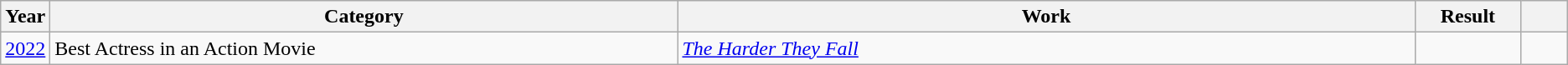<table class=wikitable>
<tr>
<th scope="col" style="width:1em;">Year</th>
<th scope="col" style="width:33em;">Category</th>
<th scope="col" style="width:39em;">Work</th>
<th scope="col" style="width:5em;">Result</th>
<th scope="col" style="width:2em;"></th>
</tr>
<tr>
<td><a href='#'>2022</a></td>
<td>Best Actress in an Action Movie</td>
<td><em><a href='#'>The Harder They Fall</a></em></td>
<td></td>
<td style="text-align:center;"></td>
</tr>
</table>
